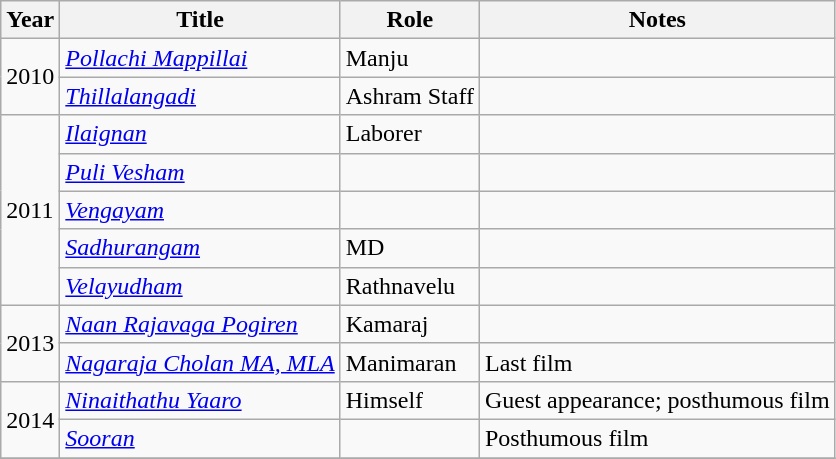<table class="wikitable sortable plainrowheaders">
<tr>
<th scope="col">Year</th>
<th scope="col">Title</th>
<th scope="col">Role</th>
<th scope="col" class="unsortable">Notes</th>
</tr>
<tr>
<td rowspan="2">2010</td>
<td><em><a href='#'>Pollachi Mappillai</a></em></td>
<td>Manju</td>
<td></td>
</tr>
<tr>
<td><em><a href='#'>Thillalangadi</a></em></td>
<td>Ashram Staff</td>
<td></td>
</tr>
<tr>
<td rowspan="5">2011</td>
<td><em><a href='#'>Ilaignan</a></em></td>
<td>Laborer</td>
<td></td>
</tr>
<tr>
<td><em><a href='#'>Puli Vesham</a></em></td>
<td></td>
<td></td>
</tr>
<tr>
<td><em><a href='#'>Vengayam</a></em></td>
<td></td>
<td></td>
</tr>
<tr>
<td><em><a href='#'>Sadhurangam</a></em></td>
<td>MD</td>
<td></td>
</tr>
<tr>
<td><em><a href='#'>Velayudham</a></em></td>
<td>Rathnavelu</td>
<td></td>
</tr>
<tr>
<td rowspan="2">2013</td>
<td><em><a href='#'>Naan Rajavaga Pogiren</a></em></td>
<td>Kamaraj</td>
<td></td>
</tr>
<tr>
<td><em><a href='#'>Nagaraja Cholan MA, MLA</a></em></td>
<td>Manimaran</td>
<td>Last film</td>
</tr>
<tr>
<td rowspan="2">2014</td>
<td><em><a href='#'>Ninaithathu Yaaro</a></em></td>
<td>Himself</td>
<td>Guest appearance; posthumous film</td>
</tr>
<tr>
<td><em><a href='#'>Sooran</a></em></td>
<td></td>
<td>Posthumous film</td>
</tr>
<tr>
</tr>
</table>
